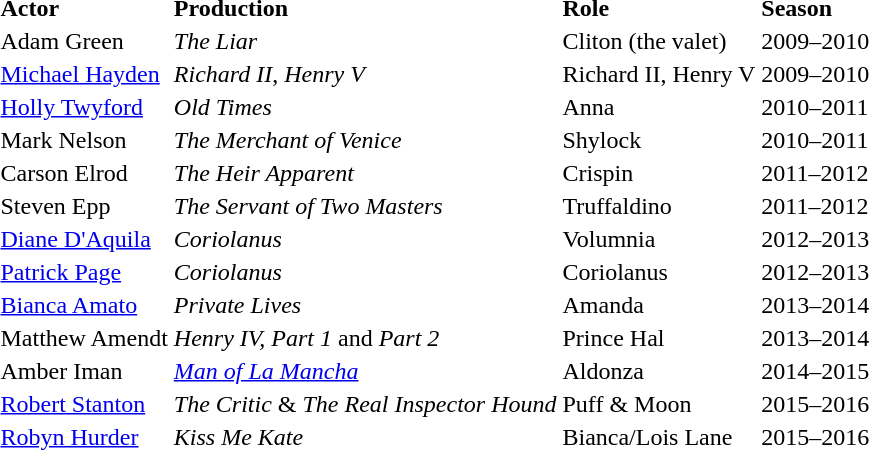<table ->
<tr>
<td><strong>Actor</strong></td>
<td><strong>Production</strong></td>
<td><strong>Role</strong></td>
<td><strong>Season</strong></td>
</tr>
<tr>
<td>Adam Green</td>
<td><em>The Liar</em></td>
<td>Cliton (the valet)</td>
<td>2009–2010</td>
</tr>
<tr>
<td><a href='#'>Michael Hayden</a></td>
<td><em>Richard II</em>, <em>Henry V</em></td>
<td>Richard II, Henry V</td>
<td>2009–2010</td>
</tr>
<tr>
<td><a href='#'>Holly Twyford</a></td>
<td><em>Old Times</em></td>
<td>Anna</td>
<td>2010–2011</td>
</tr>
<tr>
<td>Mark Nelson</td>
<td><em>The Merchant of Venice</em></td>
<td>Shylock</td>
<td>2010–2011</td>
</tr>
<tr>
<td>Carson Elrod</td>
<td><em>The Heir Apparent</em></td>
<td>Crispin</td>
<td>2011–2012</td>
</tr>
<tr>
<td>Steven Epp</td>
<td><em>The Servant of Two Masters</em></td>
<td>Truffaldino</td>
<td>2011–2012</td>
</tr>
<tr>
<td><a href='#'>Diane D'Aquila</a></td>
<td><em>Coriolanus</em></td>
<td>Volumnia</td>
<td>2012–2013</td>
</tr>
<tr>
<td><a href='#'>Patrick Page</a></td>
<td><em>Coriolanus</em></td>
<td>Coriolanus</td>
<td>2012–2013</td>
</tr>
<tr>
<td><a href='#'>Bianca Amato</a></td>
<td><em>Private Lives</em></td>
<td>Amanda</td>
<td>2013–2014</td>
</tr>
<tr>
<td>Matthew Amendt</td>
<td><em>Henry IV, Part 1</em> and <em>Part 2</em></td>
<td>Prince Hal</td>
<td>2013–2014</td>
</tr>
<tr>
<td>Amber Iman</td>
<td><em><a href='#'>Man of La Mancha</a></em></td>
<td>Aldonza</td>
<td>2014–2015</td>
</tr>
<tr>
<td><a href='#'>Robert Stanton</a></td>
<td><em>The Critic</em> & <em>The Real Inspector Hound</em></td>
<td>Puff & Moon</td>
<td>2015–2016</td>
</tr>
<tr>
<td><a href='#'>Robyn Hurder</a></td>
<td><em>Kiss Me Kate</em></td>
<td>Bianca/Lois Lane</td>
<td>2015–2016</td>
</tr>
</table>
